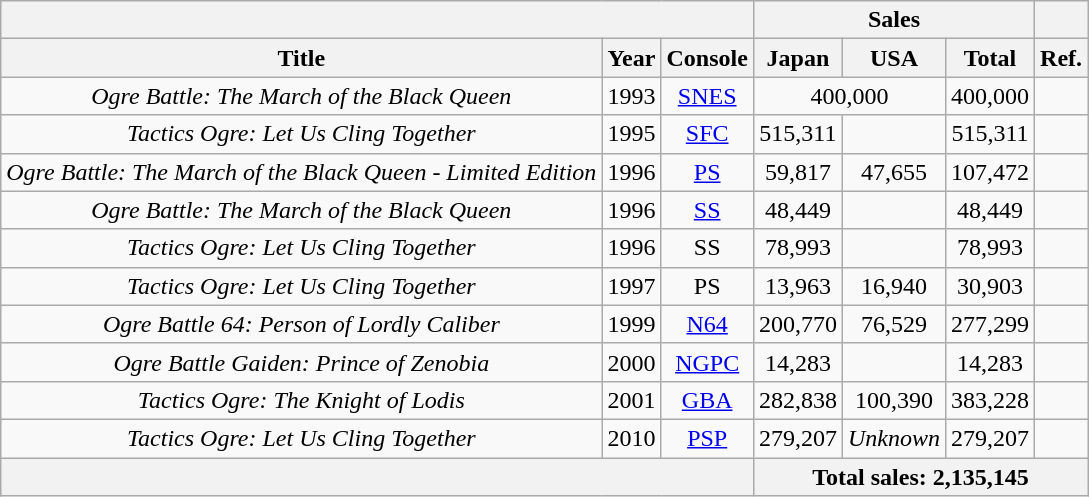<table class="wikitable" style="margin-top:0em; text-align:center; font-size:100%;">
<tr>
<th colspan="3"></th>
<th colspan="3">Sales</th>
<th colspan="1"></th>
</tr>
<tr>
<th>Title</th>
<th>Year</th>
<th>Console</th>
<th>Japan</th>
<th>USA</th>
<th>Total</th>
<th>Ref.</th>
</tr>
<tr>
<td><em>Ogre Battle: The March of the Black Queen</em></td>
<td>1993</td>
<td><a href='#'>SNES</a></td>
<td colspan="2">400,000</td>
<td>400,000</td>
<td></td>
</tr>
<tr>
<td><em>Tactics Ogre: Let Us Cling Together</em></td>
<td>1995</td>
<td><a href='#'>SFC</a></td>
<td>515,311</td>
<td></td>
<td>515,311</td>
<td></td>
</tr>
<tr>
<td><em>Ogre Battle: The March of the Black Queen - Limited Edition</em></td>
<td>1996</td>
<td><a href='#'>PS</a></td>
<td>59,817</td>
<td>47,655</td>
<td>107,472</td>
<td></td>
</tr>
<tr>
<td><em>Ogre Battle: The March of the Black Queen</em></td>
<td>1996</td>
<td><a href='#'>SS</a></td>
<td>48,449</td>
<td></td>
<td>48,449</td>
<td></td>
</tr>
<tr>
<td><em>Tactics Ogre: Let Us Cling Together</em></td>
<td>1996</td>
<td>SS</td>
<td>78,993</td>
<td></td>
<td>78,993</td>
<td></td>
</tr>
<tr>
<td><em>Tactics Ogre: Let Us Cling Together</em></td>
<td>1997</td>
<td>PS</td>
<td>13,963</td>
<td>16,940</td>
<td>30,903</td>
<td></td>
</tr>
<tr>
<td><em>Ogre Battle 64: Person of Lordly Caliber</em></td>
<td>1999</td>
<td><a href='#'>N64</a></td>
<td>200,770</td>
<td>76,529</td>
<td>277,299</td>
<td></td>
</tr>
<tr>
<td><em>Ogre Battle Gaiden: Prince of Zenobia</em></td>
<td>2000</td>
<td><a href='#'>NGPC</a></td>
<td>14,283</td>
<td></td>
<td>14,283</td>
<td></td>
</tr>
<tr>
<td><em>Tactics Ogre: The Knight of Lodis</em></td>
<td>2001</td>
<td><a href='#'>GBA</a></td>
<td>282,838</td>
<td>100,390</td>
<td>383,228</td>
<td></td>
</tr>
<tr>
<td><em>Tactics Ogre: Let Us Cling Together</em></td>
<td>2010</td>
<td><a href='#'>PSP</a></td>
<td>279,207</td>
<td><em>Unknown</em></td>
<td>279,207</td>
<td></td>
</tr>
<tr>
<th colspan="3"></th>
<th colspan="5">Total sales: 2,135,145</th>
</tr>
</table>
